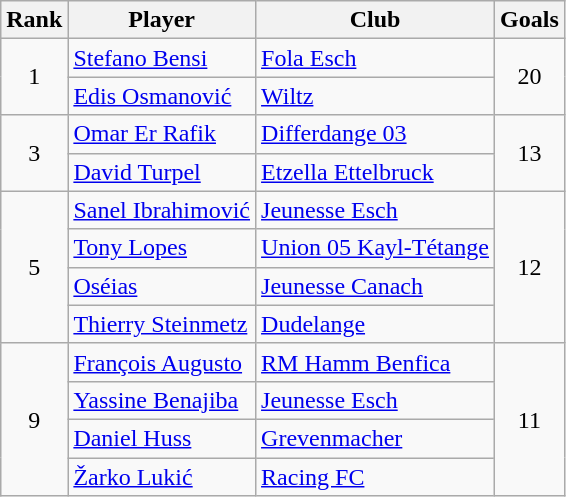<table class="wikitable" style="text-align:center">
<tr>
<th>Rank</th>
<th>Player</th>
<th>Club</th>
<th>Goals</th>
</tr>
<tr>
<td rowspan="2">1</td>
<td align="left"> <a href='#'>Stefano Bensi</a></td>
<td align="left"><a href='#'>Fola Esch</a></td>
<td rowspan="2">20</td>
</tr>
<tr>
<td align="left"> <a href='#'>Edis Osmanović</a></td>
<td align="left"><a href='#'>Wiltz</a></td>
</tr>
<tr>
<td rowspan="2">3</td>
<td align="left"> <a href='#'>Omar Er Rafik</a></td>
<td align="left"><a href='#'>Differdange 03</a></td>
<td rowspan="2">13</td>
</tr>
<tr>
<td align="left"> <a href='#'>David Turpel</a></td>
<td align="left"><a href='#'>Etzella Ettelbruck</a></td>
</tr>
<tr>
<td rowspan="4">5</td>
<td align="left"> <a href='#'>Sanel Ibrahimović</a></td>
<td align="left"><a href='#'>Jeunesse Esch</a></td>
<td rowspan="4">12</td>
</tr>
<tr>
<td align="left"> <a href='#'>Tony Lopes</a></td>
<td align="left"><a href='#'>Union 05 Kayl-Tétange</a></td>
</tr>
<tr>
<td align="left"> <a href='#'>Oséias</a></td>
<td align="left"><a href='#'>Jeunesse Canach</a></td>
</tr>
<tr>
<td align="left"> <a href='#'>Thierry Steinmetz</a></td>
<td align="left"><a href='#'>Dudelange</a></td>
</tr>
<tr>
<td rowspan="4">9</td>
<td align="left"> <a href='#'>François Augusto</a></td>
<td align="left"><a href='#'>RM Hamm Benfica</a></td>
<td rowspan="4">11</td>
</tr>
<tr>
<td align="left"> <a href='#'>Yassine Benajiba</a></td>
<td align="left"><a href='#'>Jeunesse Esch</a></td>
</tr>
<tr>
<td align="left"> <a href='#'>Daniel Huss</a></td>
<td align="left"><a href='#'>Grevenmacher</a></td>
</tr>
<tr>
<td align="left"> <a href='#'>Žarko Lukić</a></td>
<td align="left"><a href='#'>Racing FC</a></td>
</tr>
</table>
